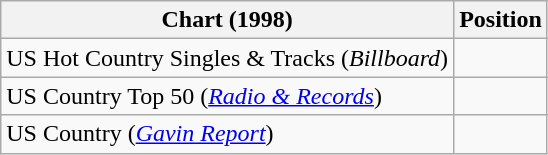<table class="wikitable">
<tr>
<th>Chart (1998)</th>
<th>Position</th>
</tr>
<tr>
<td>US Hot Country Singles & Tracks (<em>Billboard</em>)</td>
<td></td>
</tr>
<tr>
<td>US Country Top 50 (<em><a href='#'>Radio & Records</a></em>)</td>
<td></td>
</tr>
<tr>
<td>US Country (<em><a href='#'>Gavin Report</a></em>)</td>
<td></td>
</tr>
</table>
